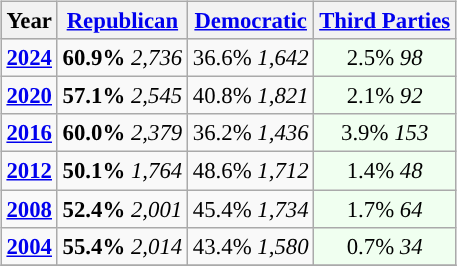<table class="wikitable" style="float:right; font-size:95%;">
<tr bgcolor=lightgrey>
<th>Year</th>
<th><a href='#'>Republican</a></th>
<th><a href='#'>Democratic</a></th>
<th><a href='#'>Third Parties</a></th>
</tr>
<tr>
<td style="text-align:center; "><strong><a href='#'>2024</a></strong></td>
<td style="text-align:center; "><strong>60.9%</strong> <em>2,736</em></td>
<td style="text-align:center; ">36.6%  <em>1,642</em></td>
<td style="text-align:center; background:honeyDew;">2.5% <em>98</em></td>
</tr>
<tr>
<td style="text-align:center; "><strong><a href='#'>2020</a></strong></td>
<td style="text-align:center; "><strong>57.1%</strong> <em>2,545</em></td>
<td style="text-align:center; ">40.8%  <em>1,821</em></td>
<td style="text-align:center; background:honeyDew;">2.1% <em>92</em></td>
</tr>
<tr>
<td style="text-align:center; "><strong><a href='#'>2016</a></strong></td>
<td style="text-align:center; "><strong>60.0%</strong> <em>2,379</em></td>
<td style="text-align:center; ">36.2%  <em>1,436</em></td>
<td style="text-align:center; background:honeyDew;">3.9% <em>153</em></td>
</tr>
<tr>
<td style="text-align:center; "><strong><a href='#'>2012</a></strong></td>
<td style="text-align:center; "><strong>50.1%</strong> <em>1,764</em></td>
<td style="text-align:center; ">48.6%  <em>1,712</em></td>
<td style="text-align:center; background:honeyDew;">1.4% <em>48</em></td>
</tr>
<tr>
<td style="text-align:center; "><strong><a href='#'>2008</a></strong></td>
<td style="text-align:center; "><strong>52.4%</strong> <em>2,001</em></td>
<td style="text-align:center; ">45.4%  <em>1,734</em></td>
<td style="text-align:center; background:honeyDew;">1.7% <em>64</em></td>
</tr>
<tr>
<td style="text-align:center; "><strong><a href='#'>2004</a></strong></td>
<td style="text-align:center; "><strong>55.4%</strong> <em>2,014</em></td>
<td style="text-align:center; ">43.4%  <em>1,580</em></td>
<td style="text-align:center; background:honeyDew;">0.7% <em>34</em></td>
</tr>
<tr>
</tr>
</table>
